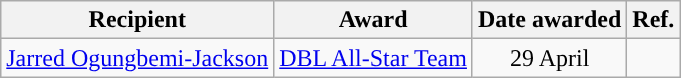<table class="wikitable sortable sortable" style="text-align: center">
<tr>
<th>Recipient</th>
<th>Award</th>
<th>Date awarded</th>
<th>Ref.</th>
</tr>
<tr>
<td><a href='#'>Jarred Ogungbemi-Jackson</a></td>
<td><a href='#'>DBL All-Star Team</a></td>
<td>29 April</td>
<td></td>
</tr>
</table>
